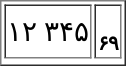<table style="margin:1em auto;" border="1">
<tr size="40">
<td style="text-align:center; background:white; font-size:14pt; color:black;">۱۲  ۳۴۵</td>
<td style="text-align:center; background:white; font-size:10pt; color:black;"><small></small><br><strong>۶۹</strong></td>
</tr>
<tr>
</tr>
</table>
